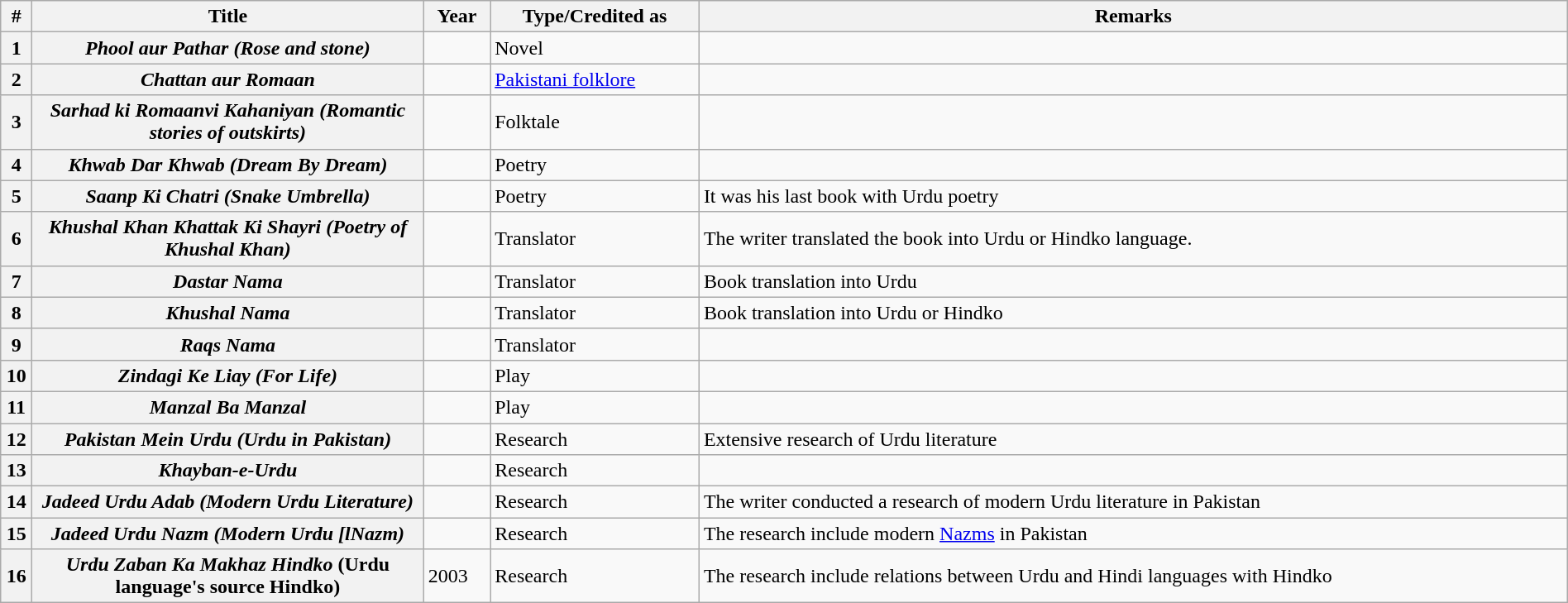<table class="wikitable sortable plainrowheaders" width=100%>
<tr>
<th scope="col" width=2%>#</th>
<th scope="col" width=25%>Title</th>
<th scope="col">Year</th>
<th scope="col">Type/Credited as</th>
<th scope="col">Remarks</th>
</tr>
<tr>
<th scope="row" align="left">1</th>
<th><em>Phool aur Pathar (Rose and stone)</em></th>
<td></td>
<td>Novel</td>
<td></td>
</tr>
<tr>
<th scope="row" align="left">2</th>
<th><em>Chattan aur Romaan</em></th>
<td></td>
<td><a href='#'>Pakistani folklore</a></td>
<td></td>
</tr>
<tr>
<th scope="row" align="left">3</th>
<th><em>Sarhad ki Romaanvi Kahaniyan (Romantic stories of outskirts)</em></th>
<td></td>
<td>Folktale</td>
<td></td>
</tr>
<tr>
<th scope="row" align="left">4</th>
<th><em>Khwab Dar Khwab (Dream By Dream)</em></th>
<td></td>
<td>Poetry</td>
<td></td>
</tr>
<tr>
<th scope="row" align="left">5</th>
<th><em>Saanp Ki Chatri (Snake Umbrella)</em></th>
<td></td>
<td>Poetry</td>
<td>It was his last book with Urdu poetry</td>
</tr>
<tr>
<th scope="row" align="left">6</th>
<th><em>Khushal Khan Khattak Ki Shayri (Poetry of Khushal Khan)</em></th>
<td></td>
<td>Translator</td>
<td>The writer translated the book into Urdu or Hindko language.</td>
</tr>
<tr>
<th scope="row" align="left">7</th>
<th><em>Dastar Nama</em></th>
<td></td>
<td>Translator</td>
<td>Book translation into Urdu</td>
</tr>
<tr>
<th scope="row" align="left">8</th>
<th><em>Khushal Nama</em></th>
<td></td>
<td>Translator</td>
<td>Book translation into Urdu or Hindko</td>
</tr>
<tr>
<th scope="row" align="left">9</th>
<th><em>Raqs Nama</em></th>
<td></td>
<td>Translator</td>
<td></td>
</tr>
<tr>
<th scope="row" align="left">10</th>
<th><em>Zindagi Ke Liay (For Life)</em></th>
<td></td>
<td>Play</td>
<td></td>
</tr>
<tr>
<th scope="row" align="left">11</th>
<th><em>Manzal Ba Manzal</em></th>
<td></td>
<td>Play</td>
<td></td>
</tr>
<tr>
<th scope="row" align="left">12</th>
<th><em>Pakistan Mein Urdu (Urdu in Pakistan)</em></th>
<td></td>
<td>Research</td>
<td>Extensive research of Urdu literature</td>
</tr>
<tr>
<th scope="row" align="left">13</th>
<th><em>Khayban-e-Urdu</em></th>
<td></td>
<td>Research</td>
<td></td>
</tr>
<tr>
<th scope="row" align="left">14</th>
<th><em>Jadeed Urdu Adab (Modern Urdu Literature)</em></th>
<td></td>
<td>Research</td>
<td>The writer conducted a research of modern Urdu literature in Pakistan</td>
</tr>
<tr>
<th scope="row" align="left">15</th>
<th><em>Jadeed Urdu Nazm (Modern Urdu [lNazm)</em></th>
<td></td>
<td>Research</td>
<td>The research include modern <a href='#'>Nazms</a> in Pakistan</td>
</tr>
<tr>
<th scope="row" align="left">16</th>
<th><em>Urdu Zaban Ka Makhaz Hindko</em> (Urdu language's source Hindko)</th>
<td>2003</td>
<td>Research</td>
<td>The research include relations between Urdu and Hindi languages with Hindko</td>
</tr>
</table>
